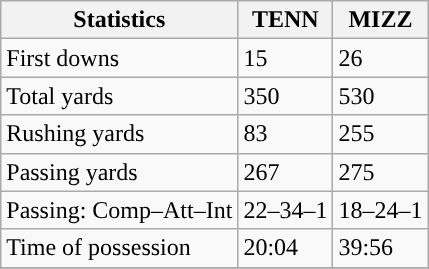<table class="wikitable" style="float: left;">
<tr>
<th>Statistics</th>
<th>TENN</th>
<th>MIZZ</th>
</tr>
<tr>
<td>First downs</td>
<td>15</td>
<td>26</td>
</tr>
<tr>
<td>Total yards</td>
<td>350</td>
<td>530</td>
</tr>
<tr>
<td>Rushing yards</td>
<td>83</td>
<td>255</td>
</tr>
<tr>
<td>Passing yards</td>
<td>267</td>
<td>275</td>
</tr>
<tr>
<td>Passing: Comp–Att–Int</td>
<td>22–34–1</td>
<td>18–24–1</td>
</tr>
<tr>
<td>Time of possession</td>
<td>20:04</td>
<td>39:56</td>
</tr>
<tr>
</tr>
</table>
